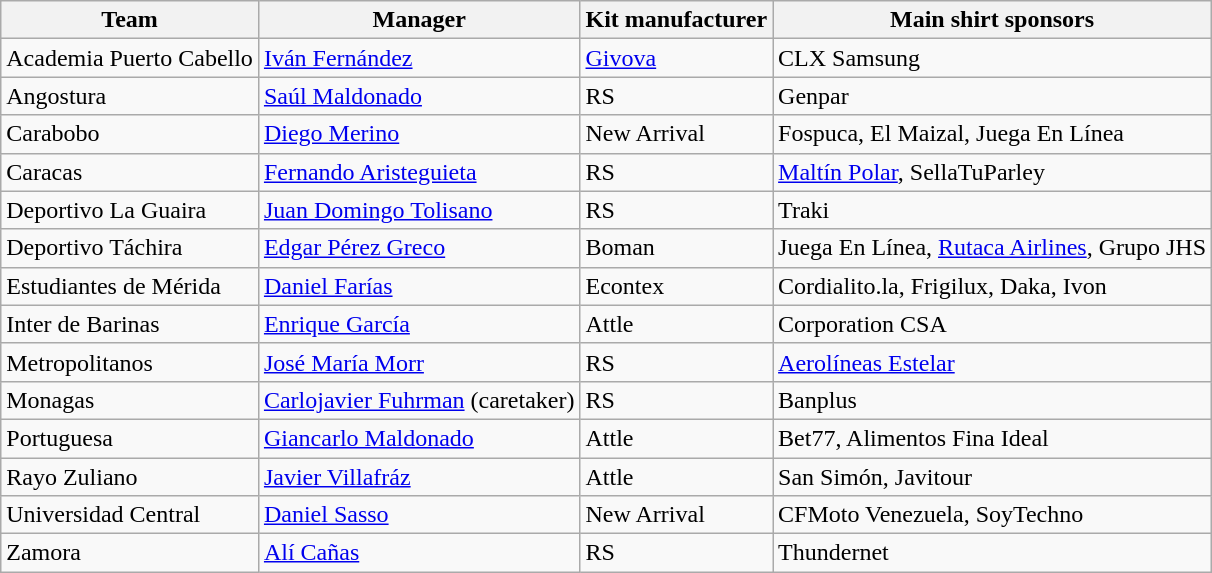<table class="wikitable sortable" style="text-align: left;">
<tr>
<th>Team</th>
<th>Manager</th>
<th>Kit manufacturer</th>
<th>Main shirt sponsors</th>
</tr>
<tr>
<td>Academia Puerto Cabello</td>
<td> <a href='#'>Iván Fernández</a></td>
<td><a href='#'>Givova</a></td>
<td>CLX Samsung</td>
</tr>
<tr>
<td>Angostura</td>
<td> <a href='#'>Saúl Maldonado</a></td>
<td>RS</td>
<td>Genpar</td>
</tr>
<tr>
<td>Carabobo</td>
<td> <a href='#'>Diego Merino</a></td>
<td>New Arrival</td>
<td>Fospuca, El Maizal, Juega En Línea</td>
</tr>
<tr>
<td>Caracas</td>
<td> <a href='#'>Fernando Aristeguieta</a></td>
<td>RS</td>
<td><a href='#'>Maltín Polar</a>, SellaTuParley</td>
</tr>
<tr>
<td>Deportivo La Guaira</td>
<td> <a href='#'>Juan Domingo Tolisano</a></td>
<td>RS</td>
<td>Traki</td>
</tr>
<tr>
<td>Deportivo Táchira</td>
<td> <a href='#'>Edgar Pérez Greco</a></td>
<td>Boman</td>
<td>Juega En Línea, <a href='#'>Rutaca Airlines</a>, Grupo JHS</td>
</tr>
<tr>
<td>Estudiantes de Mérida</td>
<td> <a href='#'>Daniel Farías</a></td>
<td>Econtex</td>
<td>Cordialito.la, Frigilux, Daka, Ivon</td>
</tr>
<tr>
<td>Inter de Barinas</td>
<td> <a href='#'>Enrique García</a></td>
<td>Attle</td>
<td>Corporation CSA</td>
</tr>
<tr>
<td>Metropolitanos</td>
<td> <a href='#'>José María Morr</a></td>
<td>RS</td>
<td><a href='#'>Aerolíneas Estelar</a></td>
</tr>
<tr>
<td>Monagas</td>
<td> <a href='#'>Carlojavier Fuhrman</a> (caretaker)</td>
<td>RS</td>
<td>Banplus</td>
</tr>
<tr>
<td>Portuguesa</td>
<td> <a href='#'>Giancarlo Maldonado</a></td>
<td>Attle</td>
<td>Bet77, Alimentos Fina Ideal</td>
</tr>
<tr>
<td>Rayo Zuliano</td>
<td> <a href='#'>Javier Villafráz</a></td>
<td>Attle</td>
<td>San Simón, Javitour</td>
</tr>
<tr>
<td>Universidad Central</td>
<td> <a href='#'>Daniel Sasso</a></td>
<td>New Arrival</td>
<td>CFMoto Venezuela, SoyTechno</td>
</tr>
<tr>
<td>Zamora</td>
<td> <a href='#'>Alí Cañas</a></td>
<td>RS</td>
<td>Thundernet</td>
</tr>
</table>
